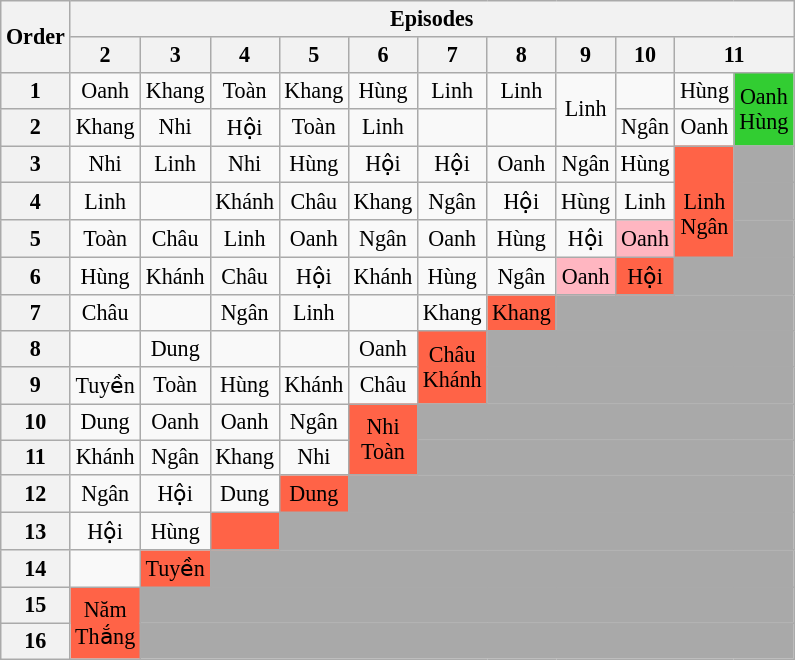<table class="wikitable" style="text-align:center; font-size:92%">
<tr>
<th rowspan=2>Order</th>
<th colspan="11">Episodes</th>
</tr>
<tr>
<th>2</th>
<th>3</th>
<th>4</th>
<th>5</th>
<th>6</th>
<th>7</th>
<th>8</th>
<th>9</th>
<th>10</th>
<th colspan=2>11</th>
</tr>
<tr>
<th>1</th>
<td>Oanh</td>
<td>Khang</td>
<td>Toàn</td>
<td>Khang</td>
<td>Hùng</td>
<td>Linh</td>
<td>Linh</td>
<td rowspan="2">Linh<br></td>
<td></td>
<td>Hùng</td>
<td rowspan="2" style="background:limegreen;">Oanh<br>Hùng</td>
</tr>
<tr>
<th>2</th>
<td>Khang</td>
<td>Nhi</td>
<td>Hội</td>
<td>Toàn</td>
<td>Linh</td>
<td></td>
<td></td>
<td>Ngân</td>
<td>Oanh</td>
</tr>
<tr>
<th>3</th>
<td>Nhi</td>
<td>Linh</td>
<td>Nhi</td>
<td>Hùng</td>
<td>Hội</td>
<td>Hội</td>
<td>Oanh</td>
<td>Ngân</td>
<td>Hùng</td>
<td rowspan="3" style="background:tomato;"><br>Linh<br>Ngân</td>
<td bgcolor="darkgray" colspan="8"></td>
</tr>
<tr>
<th>4</th>
<td>Linh</td>
<td></td>
<td>Khánh</td>
<td>Châu</td>
<td>Khang</td>
<td>Ngân</td>
<td>Hội</td>
<td>Hùng</td>
<td>Linh</td>
<td bgcolor="darkgray" colspan="8"></td>
</tr>
<tr>
<th>5</th>
<td>Toàn</td>
<td>Châu</td>
<td>Linh</td>
<td>Oanh</td>
<td>Ngân</td>
<td>Oanh</td>
<td>Hùng</td>
<td>Hội</td>
<td bgcolor="lightpink">Oanh</td>
<td bgcolor="darkgray" colspan="8"></td>
</tr>
<tr>
<th>6</th>
<td>Hùng</td>
<td>Khánh</td>
<td>Châu</td>
<td>Hội</td>
<td>Khánh</td>
<td>Hùng</td>
<td>Ngân</td>
<td bgcolor="lightpink">Oanh</td>
<td bgcolor="tomato">Hội</td>
<td bgcolor="darkgray" colspan="8"></td>
</tr>
<tr>
<th>7</th>
<td>Châu</td>
<td></td>
<td>Ngân</td>
<td>Linh</td>
<td></td>
<td>Khang</td>
<td bgcolor="tomato">Khang</td>
<td bgcolor="darkgray" colspan="8"></td>
</tr>
<tr>
<th>8</th>
<td></td>
<td>Dung</td>
<td></td>
<td></td>
<td>Oanh</td>
<td rowspan="2" style="background:tomato;">Châu<br>Khánh</td>
<td bgcolor="darkgray" colspan="8"></td>
</tr>
<tr>
<th>9</th>
<td>Tuyền</td>
<td>Toàn</td>
<td>Hùng</td>
<td>Khánh</td>
<td>Châu</td>
<td bgcolor="darkgray" colspan="8"></td>
</tr>
<tr>
<th>10</th>
<td>Dung</td>
<td>Oanh</td>
<td>Oanh</td>
<td>Ngân</td>
<td rowspan="2" style="background:tomato;">Nhi<br>Toàn</td>
<td bgcolor="darkgray" colspan="8"></td>
</tr>
<tr>
<th>11</th>
<td>Khánh</td>
<td>Ngân</td>
<td>Khang</td>
<td>Nhi</td>
<td bgcolor="darkgray" colspan="8"></td>
</tr>
<tr>
<th>12</th>
<td>Ngân</td>
<td>Hội</td>
<td>Dung</td>
<td bgcolor="tomato">Dung</td>
<td bgcolor="darkgray" colspan="8"></td>
</tr>
<tr>
<th>13</th>
<td>Hội</td>
<td>Hùng</td>
<td bgcolor="tomato"></td>
<td bgcolor="darkgray" colspan="10"></td>
</tr>
<tr>
<th>14</th>
<td></td>
<td bgcolor="tomato">Tuyền</td>
<td bgcolor="darkgray" colspan="10"></td>
</tr>
<tr>
<th>15</th>
<td rowspan="2" style="background:tomato;">Năm<br>Thắng</td>
<td bgcolor="darkgray" colspan="10"></td>
</tr>
<tr>
<th>16</th>
<td colspan="10" bgcolor="darkgray"></td>
</tr>
</table>
